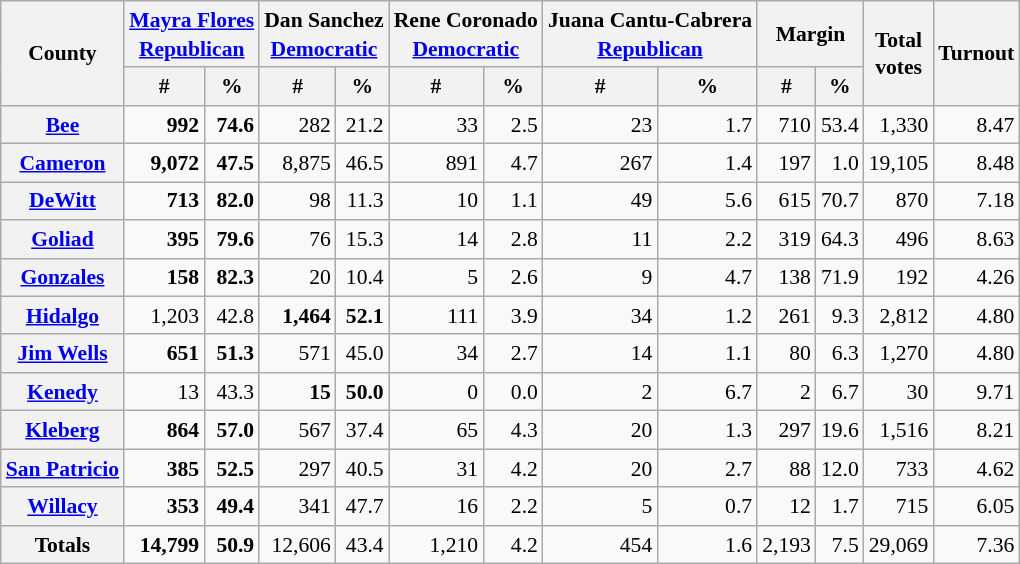<table class="wikitable sortable" style="text-align:right;font-size:90%;line-height:1.3">
<tr>
<th rowspan="2">County</th>
<th colspan="2"><a href='#'>Mayra Flores</a><br><a href='#'>Republican</a></th>
<th colspan="2">Dan Sanchez<br><a href='#'>Democratic</a></th>
<th colspan="2">Rene Coronado<br><a href='#'>Democratic</a></th>
<th colspan="2">Juana Cantu-Cabrera<br><a href='#'>Republican</a></th>
<th colspan="2">Margin</th>
<th rowspan="2">Total<br>votes</th>
<th rowspan="2">Turnout</th>
</tr>
<tr>
<th data-sort-type="number" style="text-align:center;">#</th>
<th data-sort-type="number" style="text-align:center;">%</th>
<th data-sort-type="number" style="text-align:center;">#</th>
<th data-sort-type="number" style="text-align:center;">%</th>
<th data-sort-type="number" style="text-align:center;">#</th>
<th data-sort-type="number" style="text-align:center;">%</th>
<th data-sort-type="number" style="text-align:center;">#</th>
<th data-sort-type="number" style="text-align:center;">%</th>
<th data-sort-type="number" style="text-align:center;">#</th>
<th data-sort-type="number" style="text-align:center;">%</th>
</tr>
<tr>
<th><a href='#'>Bee</a></th>
<td><strong>992</strong></td>
<td><strong>74.6</strong></td>
<td>282</td>
<td>21.2</td>
<td>33</td>
<td>2.5</td>
<td>23</td>
<td>1.7</td>
<td>710</td>
<td>53.4</td>
<td>1,330</td>
<td>8.47</td>
</tr>
<tr>
<th><a href='#'>Cameron</a></th>
<td><strong>9,072</strong></td>
<td><strong>47.5</strong></td>
<td>8,875</td>
<td>46.5</td>
<td>891</td>
<td>4.7</td>
<td>267</td>
<td>1.4</td>
<td>197</td>
<td>1.0</td>
<td>19,105</td>
<td>8.48</td>
</tr>
<tr>
<th><a href='#'>DeWitt</a></th>
<td><strong>713</strong></td>
<td><strong>82.0</strong></td>
<td>98</td>
<td>11.3</td>
<td>10</td>
<td>1.1</td>
<td>49</td>
<td>5.6</td>
<td>615</td>
<td>70.7</td>
<td>870</td>
<td>7.18</td>
</tr>
<tr>
<th><a href='#'>Goliad</a></th>
<td><strong>395</strong></td>
<td><strong>79.6</strong></td>
<td>76</td>
<td>15.3</td>
<td>14</td>
<td>2.8</td>
<td>11</td>
<td>2.2</td>
<td>319</td>
<td>64.3</td>
<td>496</td>
<td>8.63</td>
</tr>
<tr>
<th><a href='#'>Gonzales</a> </th>
<td><strong>158</strong></td>
<td><strong>82.3</strong></td>
<td>20</td>
<td>10.4</td>
<td>5</td>
<td>2.6</td>
<td>9</td>
<td>4.7</td>
<td>138</td>
<td>71.9</td>
<td>192</td>
<td>4.26</td>
</tr>
<tr>
<th><a href='#'>Hidalgo</a> </th>
<td>1,203</td>
<td>42.8</td>
<td><strong>1,464</strong></td>
<td><strong>52.1</strong></td>
<td>111</td>
<td>3.9</td>
<td>34</td>
<td>1.2</td>
<td>261</td>
<td>9.3</td>
<td>2,812</td>
<td>4.80</td>
</tr>
<tr>
<th><a href='#'>Jim Wells</a></th>
<td><strong>651</strong></td>
<td><strong>51.3</strong></td>
<td>571</td>
<td>45.0</td>
<td>34</td>
<td>2.7</td>
<td>14</td>
<td>1.1</td>
<td>80</td>
<td>6.3</td>
<td>1,270</td>
<td>4.80</td>
</tr>
<tr>
<th><a href='#'>Kenedy</a></th>
<td>13</td>
<td>43.3</td>
<td><strong>15</strong></td>
<td><strong>50.0</strong></td>
<td>0</td>
<td>0.0</td>
<td>2</td>
<td>6.7</td>
<td>2</td>
<td>6.7</td>
<td>30</td>
<td>9.71</td>
</tr>
<tr>
<th><a href='#'>Kleberg</a></th>
<td><strong>864</strong></td>
<td><strong>57.0</strong></td>
<td>567</td>
<td>37.4</td>
<td>65</td>
<td>4.3</td>
<td>20</td>
<td>1.3</td>
<td>297</td>
<td>19.6</td>
<td>1,516</td>
<td>8.21</td>
</tr>
<tr>
<th><a href='#'>San Patricio</a> </th>
<td><strong>385</strong></td>
<td><strong>52.5</strong></td>
<td>297</td>
<td>40.5</td>
<td>31</td>
<td>4.2</td>
<td>20</td>
<td>2.7</td>
<td>88</td>
<td>12.0</td>
<td>733</td>
<td>4.62</td>
</tr>
<tr>
<th><a href='#'>Willacy</a></th>
<td><strong>353</strong></td>
<td><strong>49.4</strong></td>
<td>341</td>
<td>47.7</td>
<td>16</td>
<td>2.2</td>
<td>5</td>
<td>0.7</td>
<td>12</td>
<td>1.7</td>
<td>715</td>
<td>6.05</td>
</tr>
<tr class="sortbottom">
<th>Totals</th>
<td><strong>14,799</strong></td>
<td><strong>50.9</strong></td>
<td>12,606</td>
<td>43.4</td>
<td>1,210</td>
<td>4.2</td>
<td>454</td>
<td>1.6</td>
<td>2,193</td>
<td>7.5</td>
<td>29,069</td>
<td>7.36</td>
</tr>
</table>
